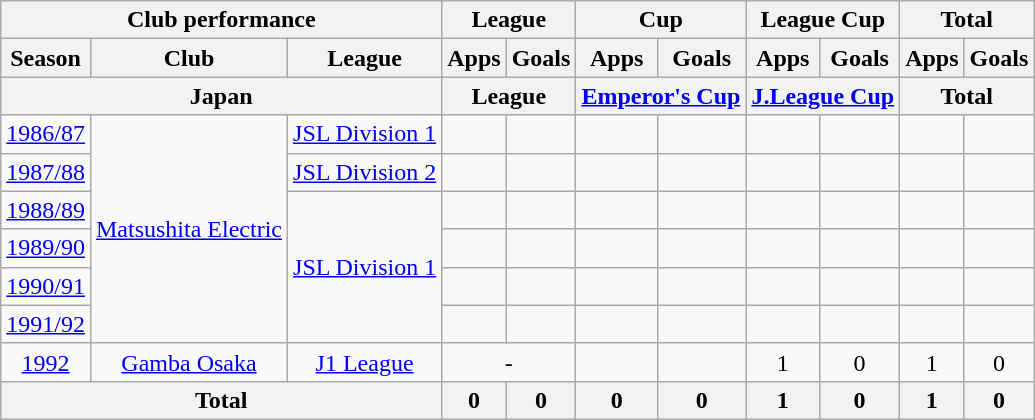<table class="wikitable" style="text-align:center;">
<tr>
<th colspan=3>Club performance</th>
<th colspan=2>League</th>
<th colspan=2>Cup</th>
<th colspan=2>League Cup</th>
<th colspan=2>Total</th>
</tr>
<tr>
<th>Season</th>
<th>Club</th>
<th>League</th>
<th>Apps</th>
<th>Goals</th>
<th>Apps</th>
<th>Goals</th>
<th>Apps</th>
<th>Goals</th>
<th>Apps</th>
<th>Goals</th>
</tr>
<tr>
<th colspan=3>Japan</th>
<th colspan=2>League</th>
<th colspan=2><a href='#'>Emperor's Cup</a></th>
<th colspan=2><a href='#'>J.League Cup</a></th>
<th colspan=2>Total</th>
</tr>
<tr>
<td><a href='#'>1986/87</a></td>
<td rowspan="6"><a href='#'>Matsushita Electric</a></td>
<td><a href='#'>JSL Division 1</a></td>
<td></td>
<td></td>
<td></td>
<td></td>
<td></td>
<td></td>
<td></td>
<td></td>
</tr>
<tr>
<td><a href='#'>1987/88</a></td>
<td><a href='#'>JSL Division 2</a></td>
<td></td>
<td></td>
<td></td>
<td></td>
<td></td>
<td></td>
<td></td>
<td></td>
</tr>
<tr>
<td><a href='#'>1988/89</a></td>
<td rowspan="4"><a href='#'>JSL Division 1</a></td>
<td></td>
<td></td>
<td></td>
<td></td>
<td></td>
<td></td>
<td></td>
<td></td>
</tr>
<tr>
<td><a href='#'>1989/90</a></td>
<td></td>
<td></td>
<td></td>
<td></td>
<td></td>
<td></td>
<td></td>
<td></td>
</tr>
<tr>
<td><a href='#'>1990/91</a></td>
<td></td>
<td></td>
<td></td>
<td></td>
<td></td>
<td></td>
<td></td>
<td></td>
</tr>
<tr>
<td><a href='#'>1991/92</a></td>
<td></td>
<td></td>
<td></td>
<td></td>
<td></td>
<td></td>
<td></td>
<td></td>
</tr>
<tr>
<td><a href='#'>1992</a></td>
<td><a href='#'>Gamba Osaka</a></td>
<td><a href='#'>J1 League</a></td>
<td colspan="2">-</td>
<td></td>
<td></td>
<td>1</td>
<td>0</td>
<td>1</td>
<td>0</td>
</tr>
<tr>
<th colspan=3>Total</th>
<th>0</th>
<th>0</th>
<th>0</th>
<th>0</th>
<th>1</th>
<th>0</th>
<th>1</th>
<th>0</th>
</tr>
</table>
